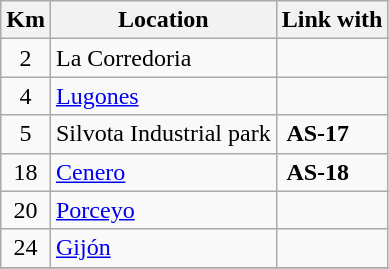<table class="wikitable">
<tr>
<th>Km</th>
<th>Location</th>
<th>Link with</th>
</tr>
<tr>
<td align="center">2</td>
<td>La Corredoria</td>
<td></td>
</tr>
<tr>
<td align="center">4</td>
<td><a href='#'>Lugones</a></td>
<td></td>
</tr>
<tr>
<td align="center">5</td>
<td>Silvota Industrial park</td>
<td><span><strong> AS-17 </strong></span></td>
</tr>
<tr>
<td align="center">18</td>
<td><a href='#'>Cenero</a></td>
<td><span><strong> AS-18 </strong></span></td>
</tr>
<tr>
<td align="center">20</td>
<td><a href='#'>Porceyo</a></td>
<td></td>
</tr>
<tr>
<td align="center">24</td>
<td><a href='#'>Gijón</a></td>
<td></td>
</tr>
<tr>
</tr>
</table>
